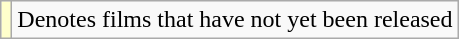<table class="wikitable">
<tr>
<td style="background:#ffc;"></td>
<td>Denotes films that have not yet been released</td>
</tr>
</table>
